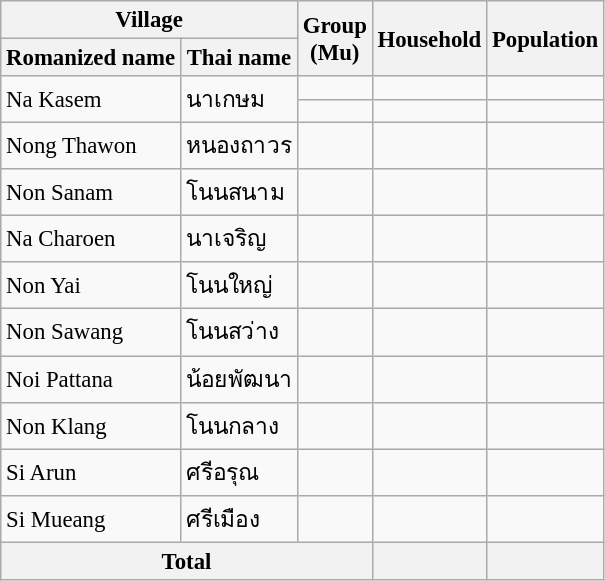<table class="wikitable" style="font-size: 95%";>
<tr>
<th colspan=2>Village</th>
<th rowspan=2>Group<br>(Mu)</th>
<th rowspan=2>Household</th>
<th rowspan=2>Population</th>
</tr>
<tr>
<th>Romanized name</th>
<th>Thai name</th>
</tr>
<tr>
<td rowspan=2>Na Kasem</td>
<td rowspan=2>นาเกษม</td>
<td></td>
<td></td>
<td></td>
</tr>
<tr>
<td></td>
<td></td>
<td></td>
</tr>
<tr>
<td>Nong Thawon</td>
<td>หนองถาวร</td>
<td></td>
<td></td>
<td></td>
</tr>
<tr>
<td>Non Sanam</td>
<td>โนนสนาม</td>
<td></td>
<td></td>
<td></td>
</tr>
<tr>
<td>Na Charoen</td>
<td>นาเจริญ</td>
<td></td>
<td></td>
<td></td>
</tr>
<tr>
<td>Non Yai</td>
<td>โนนใหญ่</td>
<td></td>
<td></td>
<td></td>
</tr>
<tr>
<td>Non Sawang</td>
<td>โนนสว่าง</td>
<td></td>
<td></td>
<td></td>
</tr>
<tr>
<td>Noi Pattana</td>
<td>น้อยพัฒนา</td>
<td></td>
<td></td>
<td></td>
</tr>
<tr>
<td>Non Klang</td>
<td>โนนกลาง</td>
<td></td>
<td></td>
<td></td>
</tr>
<tr>
<td>Si Arun</td>
<td>ศรีอรุณ</td>
<td></td>
<td></td>
<td></td>
</tr>
<tr>
<td>Si Mueang</td>
<td>ศรีเมือง</td>
<td></td>
<td></td>
<td></td>
</tr>
<tr>
<th colspan=3>Total</th>
<th></th>
<th></th>
</tr>
</table>
